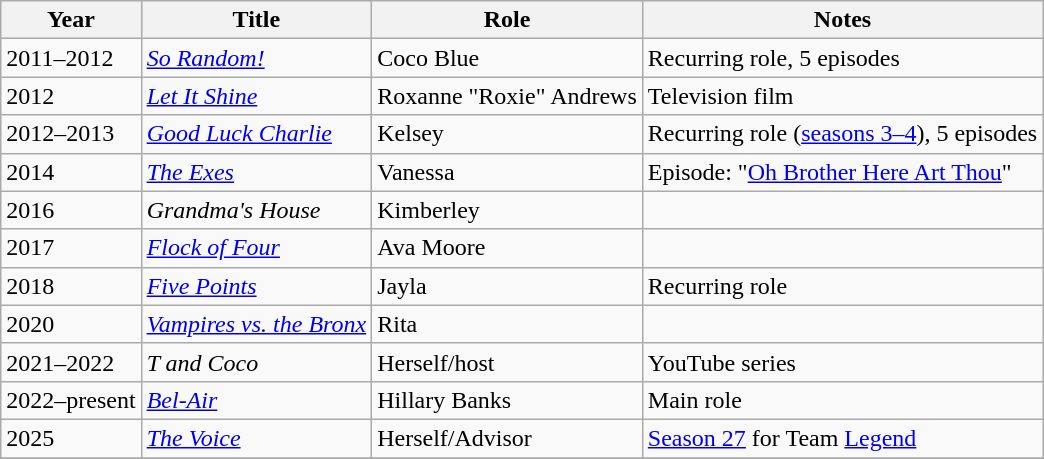<table class="wikitable sortable">
<tr>
<th>Year</th>
<th>Title</th>
<th>Role</th>
<th class="unsortable">Notes</th>
</tr>
<tr>
<td>2011–2012</td>
<td><em><a href='#'>So Random!</a></em></td>
<td>Coco Blue</td>
<td>Recurring role, 5 episodes</td>
</tr>
<tr>
<td>2012</td>
<td><em><a href='#'>Let It Shine</a></em></td>
<td>Roxanne "Roxie" Andrews</td>
<td>Television film</td>
</tr>
<tr>
<td>2012–2013</td>
<td><em><a href='#'>Good Luck Charlie</a></em></td>
<td>Kelsey</td>
<td>Recurring role (<a href='#'>seasons 3–4</a>), 5 episodes</td>
</tr>
<tr>
<td>2014</td>
<td><em><a href='#'>The Exes</a></em></td>
<td>Vanessa</td>
<td>Episode: "<a href='#'>Oh Brother Here Art Thou</a>"</td>
</tr>
<tr>
<td>2016</td>
<td><em>Grandma's House</em></td>
<td>Kimberley</td>
<td></td>
</tr>
<tr>
<td>2017</td>
<td><em><a href='#'>Flock of Four</a></em></td>
<td>Ava Moore</td>
<td></td>
</tr>
<tr>
<td>2018</td>
<td><em><a href='#'>Five Points</a></em></td>
<td>Jayla</td>
<td>Recurring role</td>
</tr>
<tr>
<td>2020</td>
<td><em><a href='#'>Vampires vs. the Bronx</a></em></td>
<td>Rita</td>
<td></td>
</tr>
<tr>
<td>2021–2022</td>
<td><em>T and Coco</em></td>
<td>Herself/host</td>
<td>YouTube series</td>
</tr>
<tr>
<td>2022–present</td>
<td><em><a href='#'>Bel-Air</a></em></td>
<td>Hillary Banks</td>
<td>Main role</td>
</tr>
<tr>
<td>2025</td>
<td><em><a href='#'>The Voice</a></em></td>
<td>Herself/Advisor</td>
<td><a href='#'>Season 27</a> for Team <a href='#'>Legend</a></td>
</tr>
<tr>
</tr>
</table>
